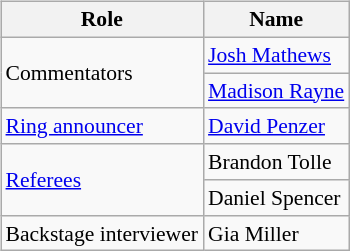<table class=wikitable style="font-size:90%; margin: 0.5em 0 0.5em 1em; float: right; clear: right;">
<tr>
<th>Role</th>
<th>Name</th>
</tr>
<tr>
<td rowspan="2">Commentators</td>
<td><a href='#'>Josh Mathews</a></td>
</tr>
<tr>
<td><a href='#'>Madison Rayne</a></td>
</tr>
<tr>
<td><a href='#'>Ring announcer</a></td>
<td><a href='#'>David Penzer</a></td>
</tr>
<tr>
<td rowspan="2"><a href='#'>Referees</a></td>
<td>Brandon Tolle</td>
</tr>
<tr>
<td>Daniel Spencer</td>
</tr>
<tr>
<td>Backstage interviewer</td>
<td>Gia Miller</td>
</tr>
</table>
